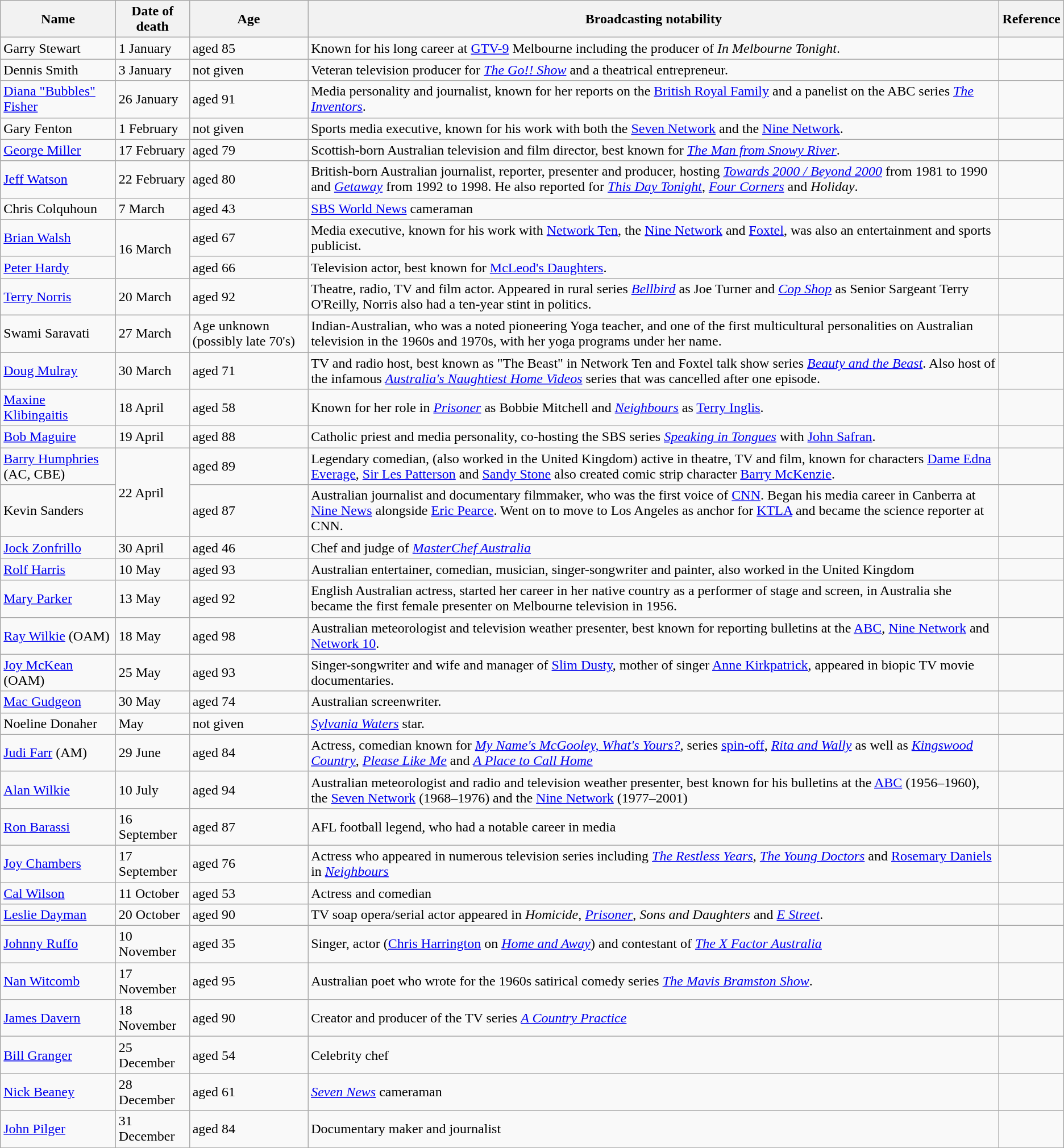<table class="wikitable">
<tr>
<th>Name</th>
<th>Date of death</th>
<th>Age</th>
<th>Broadcasting notability</th>
<th>Reference</th>
</tr>
<tr>
<td>Garry Stewart</td>
<td>1 January</td>
<td>aged 85</td>
<td>Known for his long career at <a href='#'>GTV-9</a> Melbourne including the producer of <em>In Melbourne Tonight</em>.</td>
<td></td>
</tr>
<tr>
<td>Dennis Smith</td>
<td>3 January</td>
<td>not given</td>
<td>Veteran television producer for <em><a href='#'>The Go!! Show</a></em> and a theatrical entrepreneur.</td>
<td></td>
</tr>
<tr>
<td><a href='#'>Diana "Bubbles" Fisher</a></td>
<td>26 January</td>
<td>aged 91</td>
<td>Media personality and journalist, known for her reports on the <a href='#'>British Royal Family</a> and a panelist on the ABC series <em><a href='#'>The Inventors</a></em>.</td>
<td></td>
</tr>
<tr>
<td>Gary Fenton</td>
<td>1 February</td>
<td>not given</td>
<td>Sports media executive, known for his work with both the <a href='#'>Seven Network</a> and the <a href='#'>Nine Network</a>.</td>
<td></td>
</tr>
<tr>
<td><a href='#'>George Miller</a></td>
<td>17 February</td>
<td>aged 79</td>
<td>Scottish-born Australian television and film director, best known for <em><a href='#'>The Man from Snowy River</a></em>.</td>
<td></td>
</tr>
<tr>
<td><a href='#'>Jeff Watson</a></td>
<td>22 February</td>
<td>aged 80</td>
<td>British-born Australian journalist, reporter, presenter and producer, hosting <em><a href='#'>Towards 2000 / Beyond 2000</a></em> from 1981 to 1990 and <em><a href='#'>Getaway</a></em> from 1992 to 1998. He also reported for <em><a href='#'>This Day Tonight</a></em>, <em><a href='#'>Four Corners</a></em> and <em>Holiday</em>.</td>
<td></td>
</tr>
<tr>
<td>Chris Colquhoun</td>
<td>7 March</td>
<td>aged 43</td>
<td><a href='#'>SBS World News</a> cameraman</td>
<td></td>
</tr>
<tr>
<td><a href='#'>Brian Walsh</a></td>
<td rowspan=2>16 March</td>
<td>aged 67</td>
<td>Media executive, known for his work with <a href='#'>Network Ten</a>, the <a href='#'>Nine Network</a> and <a href='#'>Foxtel</a>, was also an entertainment and sports publicist.</td>
<td></td>
</tr>
<tr>
<td><a href='#'>Peter Hardy</a></td>
<td>aged 66</td>
<td>Television actor, best known for <a href='#'>McLeod's Daughters</a>.</td>
<td></td>
</tr>
<tr>
<td><a href='#'>Terry Norris</a></td>
<td>20 March</td>
<td>aged 92</td>
<td>Theatre, radio, TV and film actor. Appeared in rural series <em><a href='#'>Bellbird</a></em> as Joe Turner and <em><a href='#'>Cop Shop</a></em> as Senior Sargeant Terry O'Reilly, Norris also had a ten-year stint in politics.</td>
<td></td>
</tr>
<tr>
<td>Swami Saravati</td>
<td>27 March</td>
<td>Age unknown (possibly late 70's)</td>
<td>Indian-Australian, who was a noted pioneering Yoga teacher, and one of the first multicultural personalities on Australian television in the 1960s and 1970s, with her yoga programs under her name.</td>
<td></td>
</tr>
<tr>
<td><a href='#'>Doug Mulray</a></td>
<td>30 March</td>
<td>aged 71</td>
<td>TV and radio host, best known as "The Beast" in Network Ten and Foxtel talk show series <em><a href='#'>Beauty and the Beast</a></em>. Also host of the infamous <em><a href='#'>Australia's Naughtiest Home Videos</a></em> series that was cancelled after one episode.</td>
<td></td>
</tr>
<tr>
<td><a href='#'>Maxine Klibingaitis</a></td>
<td>18 April</td>
<td>aged 58</td>
<td>Known for her role in <em><a href='#'>Prisoner</a></em> as Bobbie Mitchell and <em><a href='#'>Neighbours</a></em> as <a href='#'>Terry Inglis</a>.</td>
<td></td>
</tr>
<tr>
<td><a href='#'>Bob Maguire</a></td>
<td>19 April</td>
<td>aged 88</td>
<td>Catholic priest and media personality, co-hosting the SBS series <em><a href='#'>Speaking in Tongues</a></em> with <a href='#'>John Safran</a>.</td>
<td></td>
</tr>
<tr>
<td><a href='#'>Barry Humphries</a> (AC, CBE)</td>
<td rowspan=2>22 April</td>
<td>aged 89</td>
<td>Legendary comedian, (also worked in the United Kingdom) active in theatre, TV and film, known for characters <a href='#'>Dame Edna Everage</a>, <a href='#'>Sir Les Patterson</a> and <a href='#'>Sandy Stone</a> also created comic strip character <a href='#'>Barry McKenzie</a>.</td>
<td></td>
</tr>
<tr>
<td>Kevin Sanders</td>
<td>aged 87</td>
<td>Australian journalist and documentary filmmaker, who was the first voice of <a href='#'>CNN</a>. Began his media career in Canberra at <a href='#'>Nine News</a> alongside <a href='#'>Eric Pearce</a>. Went on to move to Los Angeles as anchor for <a href='#'>KTLA</a> and became the science reporter at CNN.</td>
<td></td>
</tr>
<tr>
<td><a href='#'>Jock Zonfrillo</a></td>
<td>30 April</td>
<td>aged 46</td>
<td>Chef and judge of <em><a href='#'>MasterChef Australia</a></em></td>
<td></td>
</tr>
<tr>
<td><a href='#'>Rolf Harris</a></td>
<td>10 May</td>
<td>aged 93</td>
<td>Australian entertainer, comedian, musician, singer-songwriter and painter, also worked in the United Kingdom</td>
<td></td>
</tr>
<tr>
<td><a href='#'>Mary Parker</a></td>
<td>13 May</td>
<td>aged 92</td>
<td>English Australian actress, started her career in her native country as a performer of stage and screen, in Australia she became the first female presenter on Melbourne television in 1956.</td>
<td></td>
</tr>
<tr>
<td><a href='#'>Ray Wilkie</a> (OAM)</td>
<td>18 May</td>
<td>aged 98</td>
<td>Australian meteorologist and television weather presenter, best known for reporting bulletins at the <a href='#'>ABC</a>, <a href='#'>Nine Network</a> and <a href='#'>Network 10</a>.</td>
<td></td>
</tr>
<tr>
<td><a href='#'>Joy McKean</a> (OAM)</td>
<td>25 May</td>
<td>aged 93</td>
<td>Singer-songwriter and wife and manager of <a href='#'>Slim Dusty</a>, mother of singer <a href='#'>Anne Kirkpatrick</a>, appeared in biopic TV movie documentaries.</td>
<td></td>
</tr>
<tr>
<td><a href='#'>Mac Gudgeon</a></td>
<td>30 May</td>
<td>aged 74</td>
<td>Australian screenwriter.</td>
<td></td>
</tr>
<tr>
<td>Noeline Donaher</td>
<td>May</td>
<td>not given</td>
<td><em><a href='#'>Sylvania Waters</a></em> star.</td>
<td></td>
</tr>
<tr>
<td><a href='#'>Judi Farr</a> (AM)</td>
<td>29 June</td>
<td>aged 84</td>
<td>Actress, comedian known for <em><a href='#'>My Name's McGooley, What's Yours?</a></em>, series <a href='#'>spin-off</a>, <em><a href='#'>Rita and Wally</a></em> as well as <em><a href='#'>Kingswood Country</a></em>, <em><a href='#'>Please Like Me</a></em> and <em><a href='#'>A Place to Call Home</a></em></td>
<td></td>
</tr>
<tr>
<td><a href='#'>Alan Wilkie</a></td>
<td>10 July</td>
<td>aged 94</td>
<td>Australian meteorologist and radio and television weather presenter, best known for his bulletins at the <a href='#'>ABC</a> (1956–1960), the <a href='#'>Seven Network</a> (1968–1976) and the <a href='#'>Nine Network</a> (1977–2001)</td>
<td></td>
</tr>
<tr>
<td><a href='#'>Ron Barassi</a></td>
<td>16 September</td>
<td>aged 87</td>
<td>AFL football legend, who had a notable career in media</td>
<td></td>
</tr>
<tr>
<td><a href='#'>Joy Chambers</a></td>
<td>17 September</td>
<td>aged 76</td>
<td>Actress who appeared in numerous television series including <em><a href='#'>The Restless Years</a></em>, <em><a href='#'>The Young Doctors</a></em> and <a href='#'>Rosemary Daniels</a> in <em><a href='#'>Neighbours</a></em></td>
<td></td>
</tr>
<tr>
<td><a href='#'>Cal Wilson</a></td>
<td>11 October</td>
<td>aged 53</td>
<td>Actress and comedian</td>
<td></td>
</tr>
<tr>
<td><a href='#'>Leslie Dayman</a></td>
<td>20 October</td>
<td>aged 90</td>
<td>TV soap opera/serial actor appeared in <em>Homicide</em>, <em><a href='#'>Prisoner</a></em>, <em>Sons and Daughters</em> and <em><a href='#'>E Street</a></em>.</td>
<td></td>
</tr>
<tr>
<td><a href='#'>Johnny Ruffo</a></td>
<td>10 November</td>
<td>aged 35</td>
<td>Singer, actor (<a href='#'>Chris Harrington</a> on <em><a href='#'>Home and Away</a></em>) and contestant of <em><a href='#'>The X Factor Australia</a></em></td>
<td></td>
</tr>
<tr>
<td><a href='#'>Nan Witcomb</a></td>
<td>17 November</td>
<td>aged 95</td>
<td>Australian poet who wrote for the 1960s satirical comedy series <em><a href='#'>The Mavis Bramston Show</a></em>.</td>
<td></td>
</tr>
<tr>
<td><a href='#'>James Davern</a></td>
<td>18 November</td>
<td>aged 90</td>
<td>Creator and producer of the TV series <em><a href='#'>A Country Practice</a></em></td>
<td></td>
</tr>
<tr>
<td><a href='#'>Bill Granger</a></td>
<td>25 December</td>
<td>aged 54</td>
<td>Celebrity chef</td>
<td></td>
</tr>
<tr>
<td><a href='#'>Nick Beaney</a></td>
<td>28 December</td>
<td>aged 61</td>
<td><em><a href='#'>Seven News</a></em> cameraman</td>
<td></td>
</tr>
<tr>
<td><a href='#'>John Pilger</a></td>
<td>31 December</td>
<td>aged 84</td>
<td>Documentary maker and journalist</td>
<td></td>
</tr>
</table>
